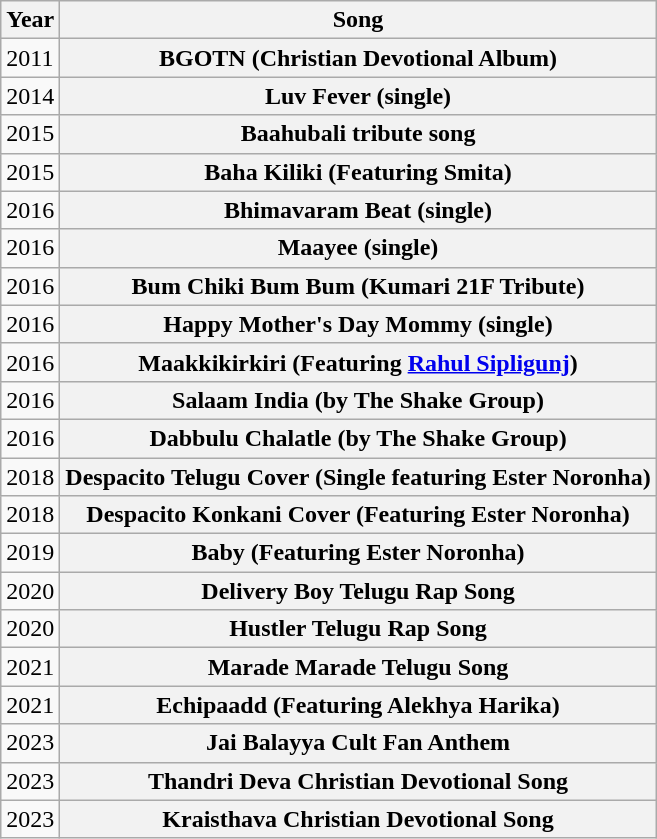<table class="wikitable plainrowheaders sortable">
<tr style="text-align:center;">
<th scope="col">Year</th>
<th scope="col">Song</th>
</tr>
<tr>
<td>2011</td>
<th scope="row">BGOTN (Christian Devotional Album)</th>
</tr>
<tr>
<td>2014</td>
<th scope="row">Luv Fever (single)</th>
</tr>
<tr>
<td>2015</td>
<th scope="row">Baahubali tribute song</th>
</tr>
<tr>
<td>2015</td>
<th scope="row">Baha Kiliki (Featuring Smita)</th>
</tr>
<tr>
<td>2016</td>
<th scope="row">Bhimavaram Beat (single)</th>
</tr>
<tr>
<td>2016</td>
<th scope="row">Maayee (single)</th>
</tr>
<tr>
<td>2016</td>
<th scope="row">Bum Chiki Bum Bum (Kumari 21F Tribute)</th>
</tr>
<tr>
<td>2016</td>
<th scope="row">Happy Mother's Day Mommy (single)</th>
</tr>
<tr>
<td>2016</td>
<th scope="row">Maakkikirkiri (Featuring <a href='#'>Rahul Sipligunj</a>)</th>
</tr>
<tr>
<td>2016</td>
<th scope="row">Salaam India (by The Shake Group)</th>
</tr>
<tr>
<td>2016</td>
<th scope="row">Dabbulu Chalatle (by The Shake Group)</th>
</tr>
<tr>
<td>2018</td>
<th scope="row">Despacito Telugu Cover (Single featuring Ester Noronha)</th>
</tr>
<tr>
<td>2018</td>
<th scope="row">Despacito Konkani Cover (Featuring Ester Noronha)</th>
</tr>
<tr>
<td>2019</td>
<th scope="row">Baby (Featuring Ester Noronha)</th>
</tr>
<tr>
<td>2020</td>
<th scope="row">Delivery Boy Telugu Rap Song</th>
</tr>
<tr>
<td>2020</td>
<th scope="row">Hustler Telugu Rap Song</th>
</tr>
<tr>
<td>2021</td>
<th scope="row">Marade Marade Telugu Song</th>
</tr>
<tr>
<td>2021</td>
<th scope="row">Echipaadd (Featuring Alekhya Harika)</th>
</tr>
<tr>
<td>2023</td>
<th scope="row">Jai Balayya Cult Fan Anthem</th>
</tr>
<tr>
<td>2023</td>
<th scope="row">Thandri Deva Christian Devotional Song</th>
</tr>
<tr>
<td>2023</td>
<th scope="row">Kraisthava Christian Devotional Song</th>
</tr>
</table>
